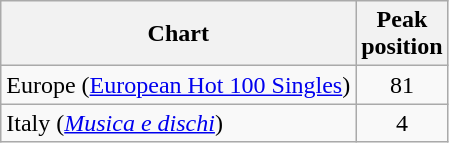<table class="wikitable sortable">
<tr>
<th align="left">Chart</th>
<th align="left">Peak<br>position</th>
</tr>
<tr>
<td align="left">Europe (<a href='#'>European Hot 100 Singles</a>)</td>
<td align="center">81</td>
</tr>
<tr>
<td align="left">Italy (<em><a href='#'>Musica e dischi</a></em>)</td>
<td align="center">4</td>
</tr>
</table>
